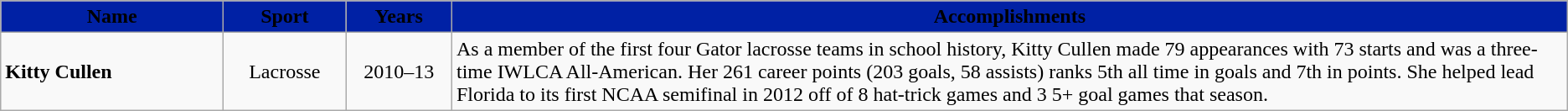<table class="wikitable">
<tr>
<th width=170 style="background:#0021A5;"><span> Name</span></th>
<th width=90 style="background:#0021A5;"><span> Sport</span></th>
<th width=77 style="background:#0021A5;"><span> Years</span></th>
<th style="background:#0021A5;"><span> Accomplishments</span></th>
</tr>
<tr>
<td><strong>Kitty Cullen</strong></td>
<td align=center>Lacrosse</td>
<td align=center>2010–13</td>
<td>As a member of the first four Gator lacrosse teams in school history, Kitty Cullen made 79 appearances with 73 starts and was a three-time IWLCA All-American. Her 261 career points (203 goals, 58 assists) ranks 5th all time in goals and 7th in points. She helped lead Florida to its first NCAA semifinal in 2012 off of 8 hat-trick games and 3 5+ goal games that season.</td>
</tr>
</table>
